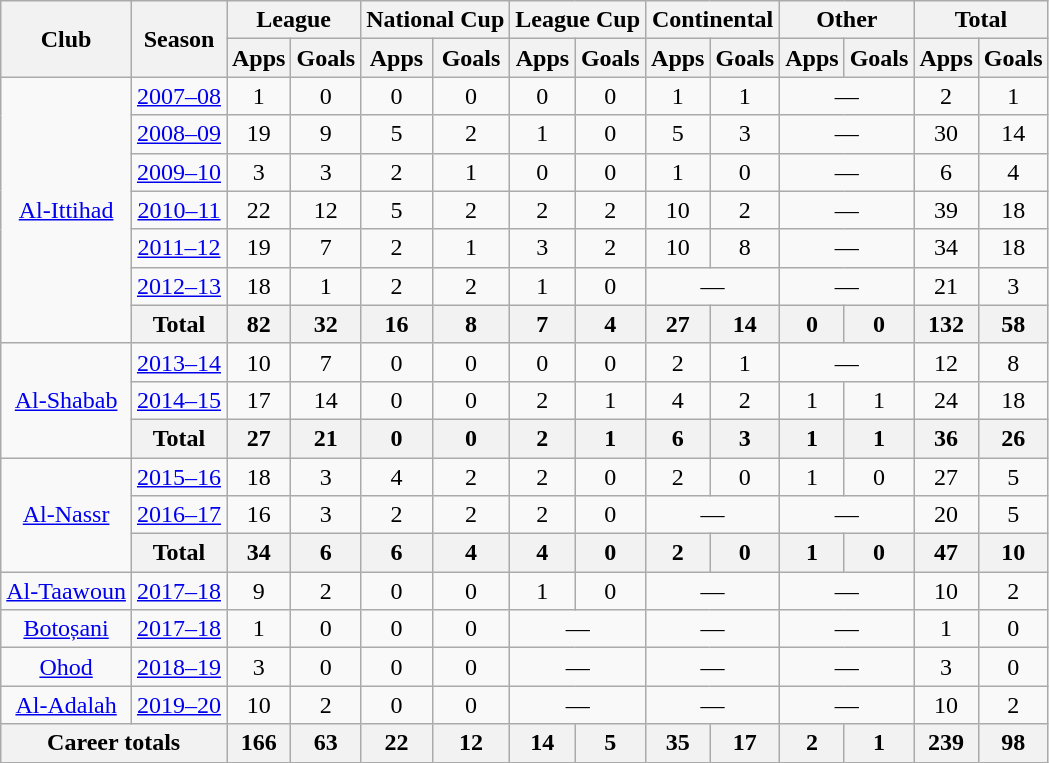<table class="wikitable" style="text-align: center">
<tr>
<th rowspan=2>Club</th>
<th rowspan=2>Season</th>
<th colspan=2>League</th>
<th colspan=2>National Cup</th>
<th colspan=2>League Cup</th>
<th colspan=2>Continental</th>
<th colspan=2>Other</th>
<th colspan=2>Total</th>
</tr>
<tr>
<th>Apps</th>
<th>Goals</th>
<th>Apps</th>
<th>Goals</th>
<th>Apps</th>
<th>Goals</th>
<th>Apps</th>
<th>Goals</th>
<th>Apps</th>
<th>Goals</th>
<th>Apps</th>
<th>Goals</th>
</tr>
<tr>
<td rowspan=7><a href='#'>Al-Ittihad</a></td>
<td><a href='#'>2007–08</a></td>
<td>1</td>
<td>0</td>
<td>0</td>
<td>0</td>
<td>0</td>
<td>0</td>
<td>1</td>
<td>1</td>
<td colspan=2>—</td>
<td>2</td>
<td>1</td>
</tr>
<tr>
<td><a href='#'>2008–09</a></td>
<td>19</td>
<td>9</td>
<td>5</td>
<td>2</td>
<td>1</td>
<td>0</td>
<td>5</td>
<td>3</td>
<td colspan=2>—</td>
<td>30</td>
<td>14</td>
</tr>
<tr>
<td><a href='#'>2009–10</a></td>
<td>3</td>
<td>3</td>
<td>2</td>
<td>1</td>
<td>0</td>
<td>0</td>
<td>1</td>
<td>0</td>
<td colspan=2>—</td>
<td>6</td>
<td>4</td>
</tr>
<tr>
<td><a href='#'>2010–11</a></td>
<td>22</td>
<td>12</td>
<td>5</td>
<td>2</td>
<td>2</td>
<td>2</td>
<td>10</td>
<td>2</td>
<td colspan=2>—</td>
<td>39</td>
<td>18</td>
</tr>
<tr>
<td><a href='#'>2011–12</a></td>
<td>19</td>
<td>7</td>
<td>2</td>
<td>1</td>
<td>3</td>
<td>2</td>
<td>10</td>
<td>8</td>
<td colspan=2>—</td>
<td>34</td>
<td>18</td>
</tr>
<tr>
<td><a href='#'>2012–13</a></td>
<td>18</td>
<td>1</td>
<td>2</td>
<td>2</td>
<td>1</td>
<td>0</td>
<td colspan=2>—</td>
<td colspan=2>—</td>
<td>21</td>
<td>3</td>
</tr>
<tr>
<th>Total</th>
<th>82</th>
<th>32</th>
<th>16</th>
<th>8</th>
<th>7</th>
<th>4</th>
<th>27</th>
<th>14</th>
<th>0</th>
<th>0</th>
<th>132</th>
<th>58</th>
</tr>
<tr>
<td rowspan=3><a href='#'>Al-Shabab</a></td>
<td><a href='#'>2013–14</a></td>
<td>10</td>
<td>7</td>
<td>0</td>
<td>0</td>
<td>0</td>
<td>0</td>
<td>2</td>
<td>1</td>
<td colspan=2>—</td>
<td>12</td>
<td>8</td>
</tr>
<tr>
<td><a href='#'>2014–15</a></td>
<td>17</td>
<td>14</td>
<td>0</td>
<td>0</td>
<td>2</td>
<td>1</td>
<td>4</td>
<td>2</td>
<td>1</td>
<td>1</td>
<td>24</td>
<td>18</td>
</tr>
<tr>
<th>Total</th>
<th>27</th>
<th>21</th>
<th>0</th>
<th>0</th>
<th>2</th>
<th>1</th>
<th>6</th>
<th>3</th>
<th>1</th>
<th>1</th>
<th>36</th>
<th>26</th>
</tr>
<tr>
<td rowspan=3><a href='#'>Al-Nassr</a></td>
<td><a href='#'>2015–16</a></td>
<td>18</td>
<td>3</td>
<td>4</td>
<td>2</td>
<td>2</td>
<td>0</td>
<td>2</td>
<td>0</td>
<td>1</td>
<td>0</td>
<td>27</td>
<td>5</td>
</tr>
<tr>
<td><a href='#'>2016–17</a></td>
<td>16</td>
<td>3</td>
<td>2</td>
<td>2</td>
<td>2</td>
<td>0</td>
<td colspan=2>—</td>
<td colspan=2>—</td>
<td>20</td>
<td>5</td>
</tr>
<tr>
<th>Total</th>
<th>34</th>
<th>6</th>
<th>6</th>
<th>4</th>
<th>4</th>
<th>0</th>
<th>2</th>
<th>0</th>
<th>1</th>
<th>0</th>
<th>47</th>
<th>10</th>
</tr>
<tr>
<td><a href='#'>Al-Taawoun</a></td>
<td><a href='#'>2017–18</a></td>
<td>9</td>
<td>2</td>
<td>0</td>
<td>0</td>
<td>1</td>
<td>0</td>
<td colspan="2">—</td>
<td colspan="2">—</td>
<td>10</td>
<td>2</td>
</tr>
<tr>
<td><a href='#'>Botoșani</a></td>
<td><a href='#'>2017–18</a></td>
<td>1</td>
<td>0</td>
<td>0</td>
<td>0</td>
<td colspan="2">—</td>
<td colspan="2">—</td>
<td colspan="2">—</td>
<td>1</td>
<td>0</td>
</tr>
<tr>
<td><a href='#'>Ohod</a></td>
<td><a href='#'>2018–19</a></td>
<td>3</td>
<td>0</td>
<td>0</td>
<td>0</td>
<td colspan="2">—</td>
<td colspan="2">—</td>
<td colspan="2">—</td>
<td>3</td>
<td>0</td>
</tr>
<tr>
<td><a href='#'>Al-Adalah</a></td>
<td><a href='#'>2019–20</a></td>
<td>10</td>
<td>2</td>
<td>0</td>
<td>0</td>
<td colspan="2">—</td>
<td colspan="2">—</td>
<td colspan="2">—</td>
<td>10</td>
<td>2</td>
</tr>
<tr>
<th colspan=2>Career totals</th>
<th>166</th>
<th>63</th>
<th>22</th>
<th>12</th>
<th>14</th>
<th>5</th>
<th>35</th>
<th>17</th>
<th>2</th>
<th>1</th>
<th>239</th>
<th>98</th>
</tr>
</table>
